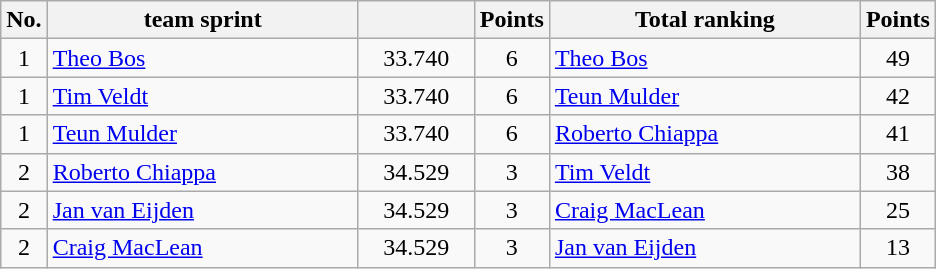<table class="wikitable">
<tr>
<th width="20px">No.</th>
<th width="200px">team sprint</th>
<th width="70px"></th>
<th width="40px">Points</th>
<th width="200px">Total ranking</th>
<th width="40px">Points</th>
</tr>
<tr align=center>
<td>1</td>
<td align=left> <a href='#'>Theo Bos</a></td>
<td>33.740</td>
<td>6</td>
<td align=left> <a href='#'>Theo Bos</a></td>
<td>49</td>
</tr>
<tr align=center>
<td>1</td>
<td align=left> <a href='#'>Tim Veldt</a></td>
<td>33.740</td>
<td>6</td>
<td align=left> <a href='#'>Teun Mulder</a></td>
<td>42</td>
</tr>
<tr align=center>
<td>1</td>
<td align=left> <a href='#'>Teun Mulder</a></td>
<td>33.740</td>
<td>6</td>
<td align=left> <a href='#'>Roberto Chiappa</a></td>
<td>41</td>
</tr>
<tr align=center>
<td>2</td>
<td align=left> <a href='#'>Roberto Chiappa</a></td>
<td>34.529</td>
<td>3</td>
<td align=left> <a href='#'>Tim Veldt</a></td>
<td>38</td>
</tr>
<tr align=center>
<td>2</td>
<td align=left> <a href='#'>Jan van Eijden</a></td>
<td>34.529</td>
<td>3</td>
<td align=left> <a href='#'>Craig MacLean</a></td>
<td>25</td>
</tr>
<tr align=center>
<td>2</td>
<td align=left> <a href='#'>Craig MacLean</a></td>
<td>34.529</td>
<td>3</td>
<td align=left> <a href='#'>Jan van Eijden</a></td>
<td>13</td>
</tr>
</table>
